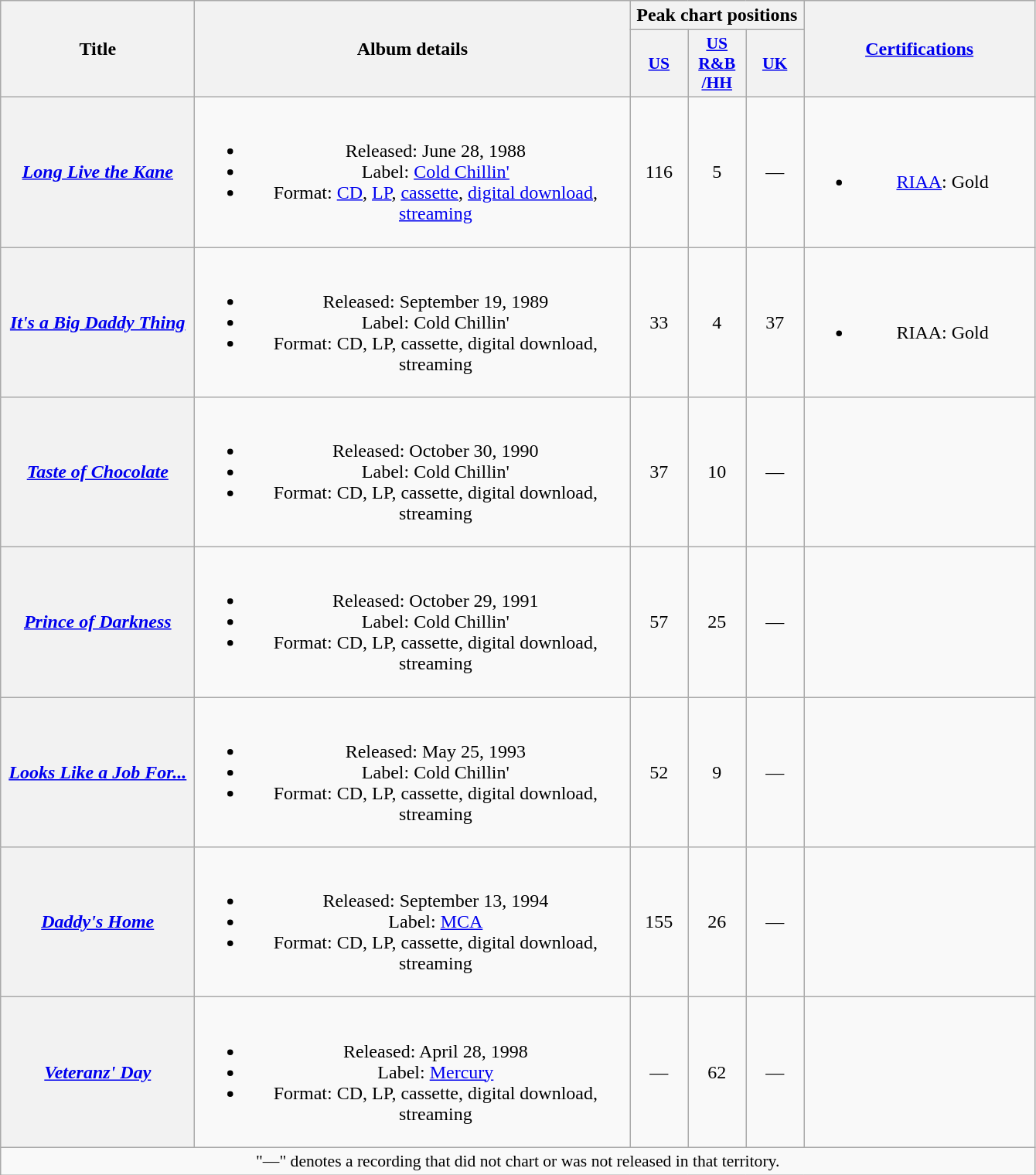<table class="wikitable plainrowheaders" style="text-align:center;" border="1">
<tr>
<th scope="col" rowspan="2" style="width:10em;">Title</th>
<th scope="col" rowspan="2" style="width:23em;">Album details</th>
<th scope="col" colspan="3">Peak chart positions</th>
<th scope="col" rowspan="2" style="width:12em;"><a href='#'>Certifications</a></th>
</tr>
<tr>
<th scope="col" style="width:3em;font-size:90%;"><a href='#'>US</a><br></th>
<th scope="col" style="width:3em;font-size:90%;"><a href='#'>US<br>R&B<br>/HH</a><br></th>
<th scope="col" style="width:3em;font-size:90%;"><a href='#'>UK</a><br></th>
</tr>
<tr>
<th scope="row"><em><a href='#'>Long Live the Kane</a></em></th>
<td><br><ul><li>Released: June 28, 1988</li><li>Label: <a href='#'>Cold Chillin'</a></li><li>Format: <a href='#'>CD</a>, <a href='#'>LP</a>, <a href='#'>cassette</a>, <a href='#'>digital download</a>, <a href='#'>streaming</a></li></ul></td>
<td>116</td>
<td>5</td>
<td>—</td>
<td><br><ul><li><a href='#'>RIAA</a>: Gold</li></ul></td>
</tr>
<tr>
<th scope="row"><em><a href='#'>It's a Big Daddy Thing</a></em></th>
<td><br><ul><li>Released: September 19, 1989</li><li>Label: Cold Chillin'</li><li>Format: CD, LP, cassette, digital download, streaming</li></ul></td>
<td>33</td>
<td>4</td>
<td>37</td>
<td><br><ul><li>RIAA: Gold</li></ul></td>
</tr>
<tr>
<th scope="row"><em><a href='#'>Taste of Chocolate</a></em></th>
<td><br><ul><li>Released: October 30, 1990</li><li>Label: Cold Chillin'</li><li>Format: CD, LP, cassette, digital download, streaming</li></ul></td>
<td>37</td>
<td>10</td>
<td>—</td>
<td></td>
</tr>
<tr>
<th scope="row"><em><a href='#'>Prince of Darkness</a></em></th>
<td><br><ul><li>Released: October 29, 1991</li><li>Label: Cold Chillin'</li><li>Format: CD, LP, cassette, digital download, streaming</li></ul></td>
<td>57</td>
<td>25</td>
<td>—</td>
<td></td>
</tr>
<tr>
<th scope="row"><em><a href='#'>Looks Like a Job For...</a></em></th>
<td><br><ul><li>Released: May 25, 1993</li><li>Label: Cold Chillin'</li><li>Format: CD, LP, cassette, digital download, streaming</li></ul></td>
<td>52</td>
<td>9</td>
<td>—</td>
<td></td>
</tr>
<tr>
<th scope="row"><em><a href='#'>Daddy's Home</a></em></th>
<td><br><ul><li>Released: September 13, 1994</li><li>Label: <a href='#'>MCA</a></li><li>Format: CD, LP, cassette, digital download, streaming</li></ul></td>
<td>155</td>
<td>26</td>
<td>—</td>
<td></td>
</tr>
<tr>
<th scope="row"><em><a href='#'>Veteranz' Day</a></em></th>
<td><br><ul><li>Released: April 28, 1998</li><li>Label: <a href='#'>Mercury</a></li><li>Format: CD, LP, cassette, digital download, streaming</li></ul></td>
<td>—</td>
<td>62</td>
<td>—</td>
<td></td>
</tr>
<tr>
<td colspan="6" style="font-size:90%">"—" denotes a recording that did not chart or was not released in that territory.</td>
</tr>
</table>
